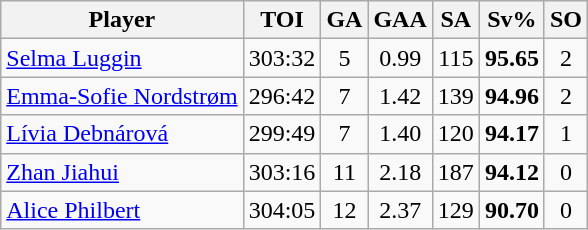<table class="wikitable sortable" style="text-align:center;">
<tr>
<th>Player</th>
<th>TOI</th>
<th>GA</th>
<th>GAA</th>
<th>SA</th>
<th>Sv%</th>
<th>SO</th>
</tr>
<tr>
<td style="text-align:left;"> <a href='#'>Selma Luggin</a></td>
<td>303:32</td>
<td>5</td>
<td>0.99</td>
<td>115</td>
<td><strong>95.65</strong></td>
<td>2</td>
</tr>
<tr>
<td style="text-align:left;"> <a href='#'>Emma-Sofie Nordstrøm</a></td>
<td>296:42</td>
<td>7</td>
<td>1.42</td>
<td>139</td>
<td><strong>94.96</strong></td>
<td>2</td>
</tr>
<tr>
<td style="text-align:left;"> <a href='#'>Lívia Debnárová</a></td>
<td>299:49</td>
<td>7</td>
<td>1.40</td>
<td>120</td>
<td><strong>94.17</strong></td>
<td>1</td>
</tr>
<tr>
<td style="text-align:left;"> <a href='#'>Zhan Jiahui</a></td>
<td>303:16</td>
<td>11</td>
<td>2.18</td>
<td>187</td>
<td><strong>94.12</strong></td>
<td>0</td>
</tr>
<tr>
<td style="text-align:left;"> <a href='#'>Alice Philbert</a></td>
<td>304:05</td>
<td>12</td>
<td>2.37</td>
<td>129</td>
<td><strong>90.70</strong></td>
<td>0</td>
</tr>
</table>
